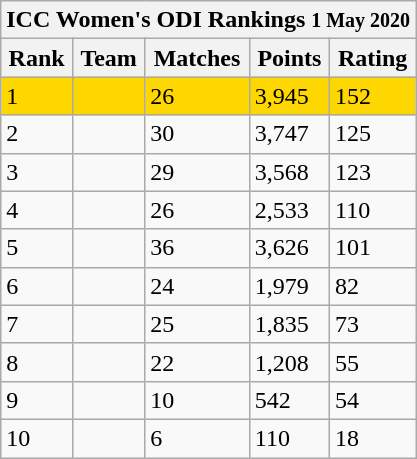<table class="wikitable" stp;">
<tr>
<th colspan="5">ICC Women's ODI Rankings <small>1 May 2020</small></th>
</tr>
<tr>
<th>Rank</th>
<th>Team</th>
<th>Matches</th>
<th>Points</th>
<th>Rating</th>
</tr>
<tr style="background:gold">
<td>1</td>
<td style="text-align:left;"></td>
<td>26</td>
<td>3,945</td>
<td>152</td>
</tr>
<tr>
<td>2</td>
<td style="text-align:left;"></td>
<td>30</td>
<td>3,747</td>
<td>125</td>
</tr>
<tr>
<td>3</td>
<td style="text-align:left;"></td>
<td>29</td>
<td>3,568</td>
<td>123</td>
</tr>
<tr>
<td>4</td>
<td style="text-align:left;"></td>
<td>26</td>
<td>2,533</td>
<td>110</td>
</tr>
<tr>
<td>5</td>
<td style="text-align:left;"></td>
<td>36</td>
<td>3,626</td>
<td>101</td>
</tr>
<tr>
<td>6</td>
<td style="text-align:left;"></td>
<td>24</td>
<td>1,979</td>
<td>82</td>
</tr>
<tr>
<td>7</td>
<td style="text-align:left;"></td>
<td>25</td>
<td>1,835</td>
<td>73</td>
</tr>
<tr>
<td>8</td>
<td style="text-align:left;"></td>
<td>22</td>
<td>1,208</td>
<td>55</td>
</tr>
<tr>
<td>9</td>
<td style="text-align:left;"></td>
<td>10</td>
<td>542</td>
<td>54</td>
</tr>
<tr>
<td>10</td>
<td style="text-align:left;"></td>
<td>6</td>
<td>110</td>
<td>18</td>
</tr>
</table>
